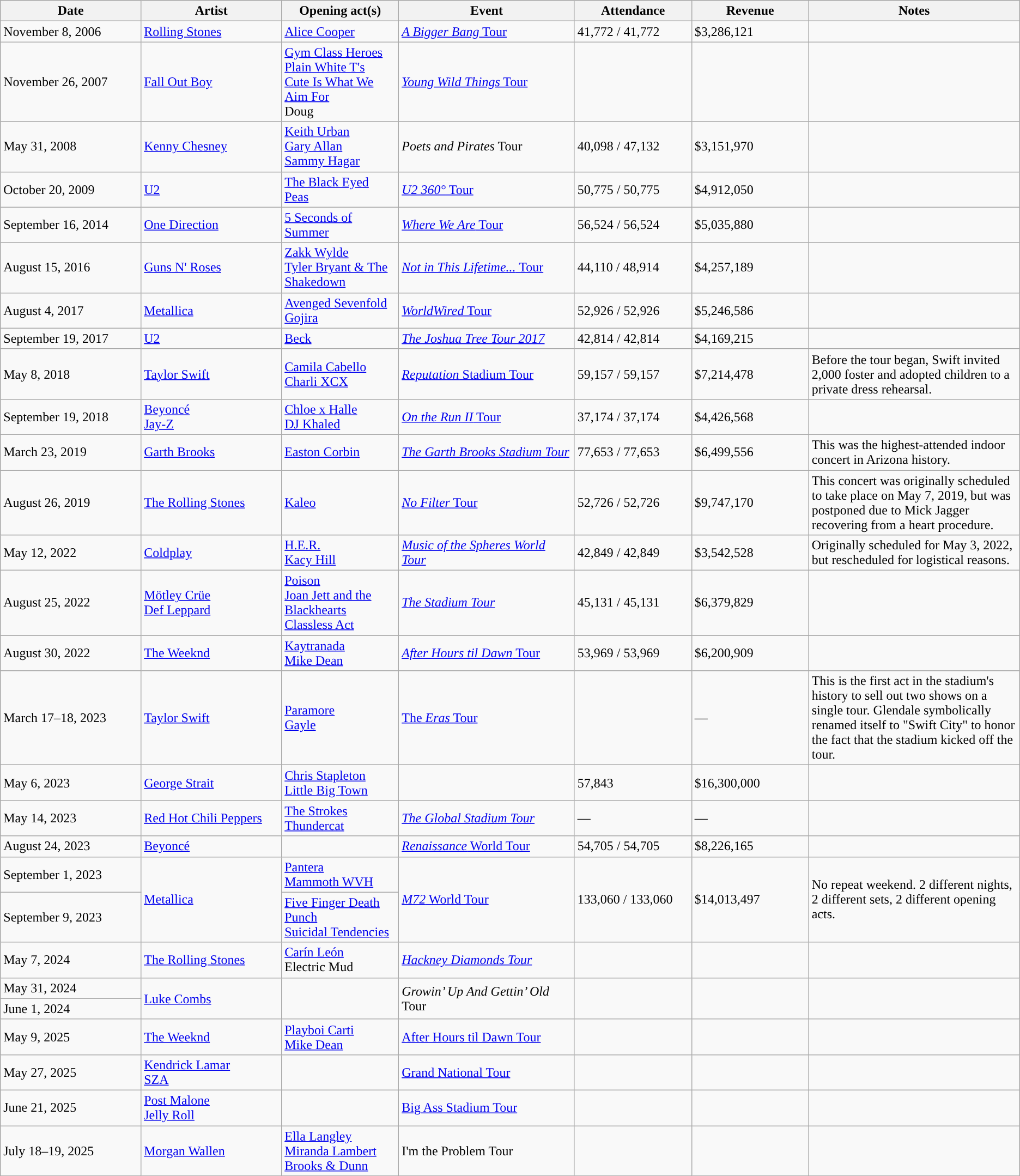<table class="wikitable" style=font-size:100% style="text-align:center">
<tr>
<th width=12% style="text-align:center; ">Date</th>
<th width=12% style="text-align:center; ">Artist</th>
<th width=10% style="text-align:center; ">Opening act(s)</th>
<th width=15% style="text-align:center; ">Event</th>
<th width=10% style="text-align:center; ">Attendance</th>
<th width=10% style="text-align:center; ">Revenue</th>
<th width=18% style="text-align:center; ">Notes</th>
</tr>
<tr>
<td>November 8, 2006</td>
<td><a href='#'>Rolling Stones</a></td>
<td><a href='#'>Alice Cooper</a></td>
<td><a href='#'><em>A Bigger Bang</em> Tour</a></td>
<td>41,772 / 41,772</td>
<td>$3,286,121</td>
<td></td>
</tr>
<tr>
<td>November 26, 2007</td>
<td><a href='#'>Fall Out Boy</a></td>
<td><a href='#'>Gym Class Heroes</a><br><a href='#'>Plain White T's</a><br><a href='#'>Cute Is What We Aim For</a><br>Doug</td>
<td><a href='#'><em>Young Wild Things</em> Tour</a></td>
<td></td>
<td></td>
<td></td>
</tr>
<tr>
<td>May 31, 2008</td>
<td><a href='#'>Kenny Chesney</a></td>
<td><a href='#'>Keith Urban</a><br><a href='#'>Gary Allan</a><br><a href='#'>Sammy Hagar</a></td>
<td><em>Poets and Pirates</em> Tour</td>
<td>40,098 / 47,132</td>
<td>$3,151,970</td>
<td></td>
</tr>
<tr>
<td>October 20, 2009</td>
<td><a href='#'>U2</a></td>
<td><a href='#'>The Black Eyed Peas</a></td>
<td><a href='#'><em>U2 360°</em> Tour</a></td>
<td>50,775 / 50,775</td>
<td>$4,912,050</td>
<td></td>
</tr>
<tr>
<td>September 16, 2014</td>
<td><a href='#'>One Direction</a></td>
<td><a href='#'>5 Seconds of Summer</a></td>
<td><a href='#'><em>Where We Are</em> Tour</a></td>
<td>56,524 / 56,524</td>
<td>$5,035,880</td>
<td></td>
</tr>
<tr>
<td>August 15, 2016</td>
<td><a href='#'>Guns N' Roses</a></td>
<td><a href='#'>Zakk Wylde</a><br><a href='#'>Tyler Bryant & The Shakedown</a></td>
<td><a href='#'><em>Not in This Lifetime...</em> Tour</a></td>
<td>44,110 / 48,914</td>
<td>$4,257,189</td>
<td></td>
</tr>
<tr>
<td>August 4, 2017</td>
<td><a href='#'>Metallica</a></td>
<td><a href='#'>Avenged Sevenfold</a><br><a href='#'>Gojira</a></td>
<td><a href='#'><em>WorldWired</em> Tour</a></td>
<td>52,926 / 52,926</td>
<td>$5,246,586</td>
<td></td>
</tr>
<tr>
<td>September 19, 2017</td>
<td><a href='#'>U2</a></td>
<td><a href='#'>Beck</a></td>
<td><em><a href='#'>The Joshua Tree Tour 2017</a></em></td>
<td>42,814 / 42,814</td>
<td>$4,169,215</td>
<td></td>
</tr>
<tr>
<td>May 8, 2018</td>
<td><a href='#'>Taylor Swift</a></td>
<td><a href='#'>Camila Cabello</a><br><a href='#'>Charli XCX</a></td>
<td><a href='#'><em>Reputation</em> Stadium Tour</a></td>
<td>59,157 / 59,157</td>
<td>$7,214,478</td>
<td>Before the tour began, Swift invited 2,000 foster and adopted children to a private dress rehearsal.</td>
</tr>
<tr>
<td>September 19, 2018</td>
<td><a href='#'>Beyoncé</a><br><a href='#'>Jay-Z</a></td>
<td><a href='#'>Chloe x Halle</a><br><a href='#'>DJ Khaled</a></td>
<td><a href='#'><em>On the Run II</em> Tour</a></td>
<td>37,174 / 37,174</td>
<td>$4,426,568</td>
<td></td>
</tr>
<tr>
<td>March 23, 2019</td>
<td><a href='#'>Garth Brooks</a></td>
<td><a href='#'>Easton Corbin</a></td>
<td><a href='#'><em>The Garth Brooks Stadium</em> <em>Tour</em></a></td>
<td>77,653 / 77,653</td>
<td>$6,499,556</td>
<td>This was the highest-attended indoor concert in Arizona history.</td>
</tr>
<tr>
<td>August 26, 2019</td>
<td><a href='#'>The Rolling Stones</a></td>
<td><a href='#'>Kaleo</a></td>
<td><a href='#'><em>No Filter</em> Tour</a></td>
<td>52,726 / 52,726</td>
<td>$9,747,170</td>
<td>This concert was originally scheduled to take place on May 7, 2019, but was postponed due to Mick Jagger recovering from a heart procedure.</td>
</tr>
<tr>
<td>May 12, 2022</td>
<td><a href='#'>Coldplay</a></td>
<td><a href='#'>H.E.R.</a><br><a href='#'>Kacy Hill</a></td>
<td><em><a href='#'>Music of the Spheres World Tour</a></em></td>
<td>42,849 / 42,849</td>
<td>$3,542,528</td>
<td>Originally scheduled for May 3, 2022, but rescheduled for logistical reasons.</td>
</tr>
<tr>
<td>August 25, 2022</td>
<td><a href='#'>Mötley Crüe</a><br><a href='#'>Def Leppard</a></td>
<td><a href='#'>Poison</a><br><a href='#'>Joan Jett and the Blackhearts</a><br><a href='#'>Classless Act</a></td>
<td><em><a href='#'>The Stadium Tour</a></em></td>
<td>45,131 / 45,131</td>
<td>$6,379,829</td>
<td></td>
</tr>
<tr>
<td>August 30, 2022</td>
<td><a href='#'>The Weeknd</a></td>
<td><a href='#'>Kaytranada</a><br><a href='#'>Mike Dean</a></td>
<td><a href='#'><em>After Hours til Dawn</em> Tour</a></td>
<td>53,969 / 53,969</td>
<td>$6,200,909</td>
<td></td>
</tr>
<tr>
<td>March 17–18, 2023</td>
<td><a href='#'>Taylor Swift</a></td>
<td><a href='#'>Paramore</a><br><a href='#'>Gayle</a></td>
<td><a href='#'>The <em>Eras</em> Tour</a></td>
<td></td>
<td>—</td>
<td>This is the first act in the stadium's history to sell out two shows on a single tour. Glendale symbolically renamed itself to "Swift City" to honor the fact that the stadium kicked off the tour.</td>
</tr>
<tr>
<td>May 6, 2023</td>
<td><a href='#'>George Strait</a></td>
<td><a href='#'>Chris Stapleton</a><br><a href='#'>Little Big Town</a></td>
<td></td>
<td>57,843</td>
<td>$16,300,000</td>
<td></td>
</tr>
<tr>
<td>May 14, 2023</td>
<td><a href='#'>Red Hot Chili Peppers</a></td>
<td><a href='#'>The Strokes</a><br><a href='#'>Thundercat</a></td>
<td><a href='#'><em>The Global Stadium Tour</em></a></td>
<td>—</td>
<td>—</td>
<td></td>
</tr>
<tr>
<td>August 24, 2023</td>
<td><a href='#'>Beyoncé</a></td>
<td></td>
<td><a href='#'><em>Renaissance</em> World Tour</a></td>
<td>54,705 / 54,705</td>
<td>$8,226,165</td>
<td></td>
</tr>
<tr>
<td>September 1, 2023</td>
<td rowspan="2"><a href='#'>Metallica</a></td>
<td><a href='#'>Pantera</a><br><a href='#'>Mammoth WVH</a></td>
<td rowspan="2"><a href='#'><em>M72</em> World Tour</a></td>
<td rowspan="2">133,060 / 133,060</td>
<td rowspan="2">$14,013,497</td>
<td rowspan="2">No repeat weekend.  2 different nights, 2 different sets, 2 different opening acts.</td>
</tr>
<tr>
<td>September 9, 2023</td>
<td><a href='#'>Five Finger Death Punch</a><br><a href='#'>Suicidal Tendencies</a></td>
</tr>
<tr>
<td>May 7, 2024</td>
<td><a href='#'>The Rolling Stones</a></td>
<td><a href='#'>Carín León</a><br>Electric Mud</td>
<td><em><a href='#'>Hackney Diamonds Tour</a></em></td>
<td></td>
<td></td>
<td></td>
</tr>
<tr>
<td>May 31, 2024</td>
<td rowspan="2"><a href='#'>Luke Combs</a></td>
<td rowspan="2"></td>
<td rowspan="2"><em>Growin’ Up And Gettin’ Old</em> Tour</td>
<td rowspan="2"></td>
<td rowspan="2"></td>
<td rowspan="2"></td>
</tr>
<tr>
<td>June 1, 2024</td>
</tr>
<tr>
<td>May 9, 2025</td>
<td><a href='#'>The Weeknd</a></td>
<td><a href='#'>Playboi Carti</a><br><a href='#'>Mike Dean</a></td>
<td><a href='#'>After Hours til Dawn Tour</a></td>
<td></td>
<td></td>
<td></td>
</tr>
<tr>
<td>May 27, 2025</td>
<td><a href='#'>Kendrick Lamar</a><br><a href='#'>SZA</a></td>
<td></td>
<td><a href='#'>Grand National Tour</a></td>
<td></td>
<td></td>
<td></td>
</tr>
<tr>
<td>June 21, 2025</td>
<td><a href='#'>Post Malone</a><br><a href='#'>Jelly Roll</a></td>
<td></td>
<td><a href='#'>Big Ass Stadium Tour</a></td>
<td></td>
<td></td>
<td></td>
</tr>
<tr>
<td>July 18–19, 2025</td>
<td><a href='#'>Morgan Wallen</a></td>
<td><a href='#'>Ella Langley</a><br><a href='#'>Miranda Lambert</a><br><a href='#'>Brooks & Dunn</a></td>
<td>I'm the Problem Tour</td>
<td></td>
<td></td>
<td></td>
</tr>
</table>
